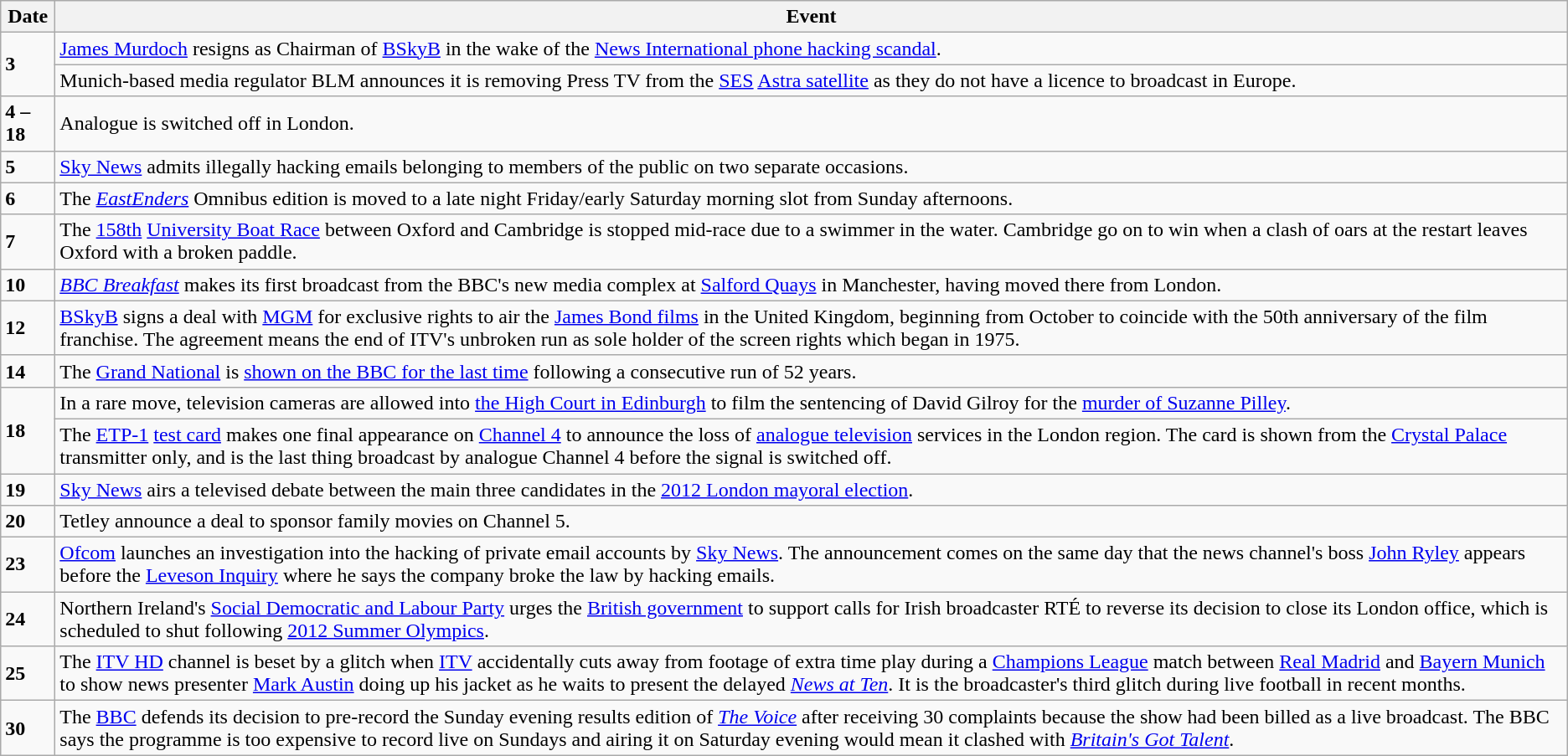<table class="wikitable">
<tr>
<th>Date</th>
<th>Event</th>
</tr>
<tr>
<td rowspan=2><strong>3</strong></td>
<td><a href='#'>James Murdoch</a> resigns as Chairman of <a href='#'>BSkyB</a> in the wake of the <a href='#'>News International phone hacking scandal</a>.</td>
</tr>
<tr>
<td>Munich-based media regulator BLM announces it is removing Press TV from the <a href='#'>SES</a> <a href='#'>Astra satellite</a> as they do not have a licence to broadcast in Europe.</td>
</tr>
<tr>
<td><strong>4 – 18</strong></td>
<td>Analogue is switched off in London.</td>
</tr>
<tr>
<td><strong>5</strong></td>
<td><a href='#'>Sky News</a> admits illegally hacking emails belonging to members of the public on two separate occasions.</td>
</tr>
<tr>
<td><strong>6</strong></td>
<td>The <em><a href='#'>EastEnders</a></em> Omnibus edition is moved to a late night Friday/early Saturday morning slot from Sunday afternoons.</td>
</tr>
<tr>
<td><strong>7</strong></td>
<td>The <a href='#'>158th</a> <a href='#'>University Boat Race</a> between Oxford and Cambridge is stopped mid-race due to a swimmer in the water. Cambridge go on to win when a clash of oars at the restart leaves Oxford with a broken paddle.</td>
</tr>
<tr>
<td><strong>10</strong></td>
<td><em><a href='#'>BBC Breakfast</a></em> makes its first broadcast from the BBC's new media complex at <a href='#'>Salford Quays</a> in Manchester, having moved there from London.</td>
</tr>
<tr>
<td><strong>12</strong></td>
<td><a href='#'>BSkyB</a> signs a deal with <a href='#'>MGM</a> for exclusive rights to air the <a href='#'>James Bond films</a> in the United Kingdom, beginning from October to coincide with the 50th anniversary of the film franchise. The agreement means the end of ITV's unbroken run as sole holder of the screen rights which began in 1975.</td>
</tr>
<tr>
<td><strong>14</strong></td>
<td>The <a href='#'>Grand National</a> is <a href='#'>shown on the BBC for the last time</a> following a consecutive run of 52 years.</td>
</tr>
<tr>
<td rowspan=2><strong>18</strong></td>
<td>In a rare move, television cameras are allowed into <a href='#'>the High Court in Edinburgh</a> to film the sentencing of David Gilroy for the <a href='#'>murder of Suzanne Pilley</a>.</td>
</tr>
<tr>
<td>The <a href='#'>ETP-1</a> <a href='#'>test card</a> makes one final appearance on <a href='#'>Channel 4</a> to announce the loss of <a href='#'>analogue television</a> services in the London region. The card is shown from the <a href='#'>Crystal Palace</a> transmitter only, and is the last thing broadcast by analogue Channel 4 before the signal is switched off.</td>
</tr>
<tr>
<td><strong>19</strong></td>
<td><a href='#'>Sky News</a> airs a televised debate between the main three candidates in the <a href='#'>2012 London mayoral election</a>.</td>
</tr>
<tr>
<td><strong>20</strong></td>
<td>Tetley announce a deal to sponsor family movies on Channel 5.</td>
</tr>
<tr>
<td><strong>23</strong></td>
<td><a href='#'>Ofcom</a> launches an investigation into the hacking of private email accounts by <a href='#'>Sky News</a>. The announcement comes on the same day that the news channel's boss <a href='#'>John Ryley</a> appears before the <a href='#'>Leveson Inquiry</a> where he says the company broke the law by hacking emails.</td>
</tr>
<tr>
<td><strong>24</strong></td>
<td>Northern Ireland's <a href='#'>Social Democratic and Labour Party</a> urges the <a href='#'>British government</a> to support calls for Irish broadcaster RTÉ to reverse its decision to close its London office, which is scheduled to shut following <a href='#'>2012 Summer Olympics</a>.</td>
</tr>
<tr>
<td><strong>25</strong></td>
<td>The <a href='#'>ITV HD</a> channel is beset by a glitch when <a href='#'>ITV</a> accidentally cuts away from footage of extra time play during a <a href='#'>Champions League</a> match between <a href='#'>Real Madrid</a> and <a href='#'>Bayern Munich</a> to show news presenter <a href='#'>Mark Austin</a> doing up his jacket as he waits to present the delayed <em><a href='#'>News at Ten</a></em>. It is the broadcaster's third glitch during live football in recent months.</td>
</tr>
<tr>
<td><strong>30</strong></td>
<td>The <a href='#'>BBC</a> defends its decision to pre-record the Sunday evening results edition of <em><a href='#'>The Voice</a></em> after receiving 30 complaints because the show had been billed as a live broadcast. The BBC says the programme is too expensive to record live on Sundays and airing it on Saturday evening would mean it clashed with <em><a href='#'>Britain's Got Talent</a></em>.</td>
</tr>
</table>
